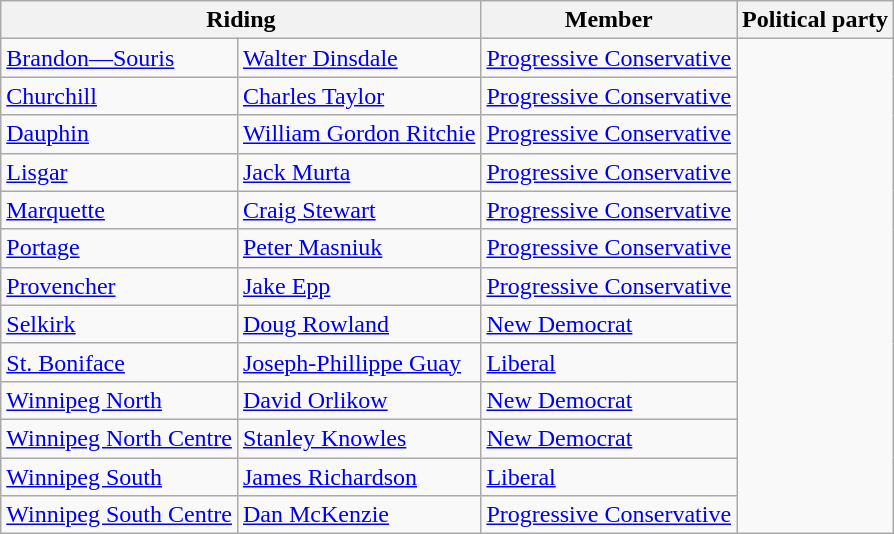<table class="wikitable">
<tr>
<th colspan=2>Riding</th>
<th>Member</th>
<th>Political party</th>
</tr>
<tr>
<td><a href='#'>Brandon—Souris</a></td>
<td><a href='#'>Walter Dinsdale</a></td>
<td><a href='#'>Progressive Conservative</a></td>
</tr>
<tr>
<td><a href='#'>Churchill</a></td>
<td><a href='#'>Charles Taylor</a></td>
<td><a href='#'>Progressive Conservative</a></td>
</tr>
<tr>
<td><a href='#'>Dauphin</a></td>
<td><a href='#'>William Gordon Ritchie</a></td>
<td><a href='#'>Progressive Conservative</a></td>
</tr>
<tr>
<td><a href='#'>Lisgar</a></td>
<td><a href='#'>Jack Murta</a></td>
<td><a href='#'>Progressive Conservative</a></td>
</tr>
<tr>
<td><a href='#'>Marquette</a></td>
<td><a href='#'>Craig Stewart</a></td>
<td><a href='#'>Progressive Conservative</a></td>
</tr>
<tr>
<td><a href='#'>Portage</a></td>
<td><a href='#'>Peter Masniuk</a></td>
<td><a href='#'>Progressive Conservative</a></td>
</tr>
<tr>
<td><a href='#'>Provencher</a></td>
<td><a href='#'>Jake Epp</a></td>
<td><a href='#'>Progressive Conservative</a></td>
</tr>
<tr>
<td><a href='#'>Selkirk</a></td>
<td><a href='#'>Doug Rowland</a></td>
<td><a href='#'>New Democrat</a></td>
</tr>
<tr>
<td><a href='#'>St. Boniface</a></td>
<td><a href='#'>Joseph-Phillippe Guay</a></td>
<td><a href='#'>Liberal</a></td>
</tr>
<tr>
<td><a href='#'>Winnipeg North</a></td>
<td><a href='#'>David Orlikow</a></td>
<td><a href='#'>New Democrat</a></td>
</tr>
<tr>
<td><a href='#'>Winnipeg North Centre</a></td>
<td><a href='#'>Stanley Knowles</a></td>
<td><a href='#'>New Democrat</a></td>
</tr>
<tr>
<td><a href='#'>Winnipeg South</a></td>
<td><a href='#'>James Richardson</a></td>
<td><a href='#'>Liberal</a></td>
</tr>
<tr>
<td><a href='#'>Winnipeg South Centre</a></td>
<td><a href='#'>Dan McKenzie</a></td>
<td><a href='#'>Progressive Conservative</a></td>
</tr>
</table>
